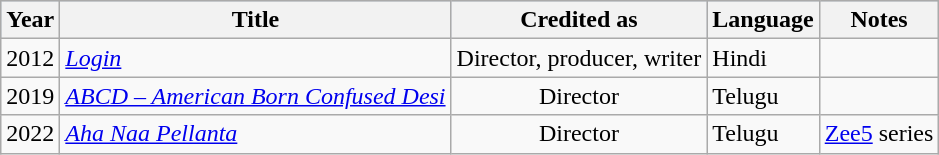<table class="wikitable">
<tr style="background:#B0C4DE; text-align:center;">
<th scope="col">Year</th>
<th scope="col">Title</th>
<th scope="col">Credited as</th>
<th scope="col">Language</th>
<th class="unsortable" scope="col">Notes</th>
</tr>
<tr>
<td>2012</td>
<td><em><a href='#'>Login</a></em></td>
<td style="text-align:center;">Director, producer, writer</td>
<td>Hindi</td>
<td></td>
</tr>
<tr>
<td>2019</td>
<td><em><a href='#'>ABCD – American Born Confused Desi</a></em></td>
<td style="text-align:center;">Director</td>
<td>Telugu</td>
<td></td>
</tr>
<tr>
<td>2022</td>
<td><em><a href='#'>Aha Naa Pellanta</a></em></td>
<td style="text-align:center;">Director</td>
<td>Telugu</td>
<td><a href='#'>Zee5</a> series</td>
</tr>
</table>
